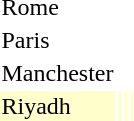<table>
<tr>
<td rowspan=2>Rome</td>
<td rowspan=2></td>
<td rowspan=2></td>
<td></td>
</tr>
<tr>
<td></td>
</tr>
<tr>
<td rowspan=2>Paris</td>
<td rowspan=2></td>
<td rowspan=2></td>
<td></td>
</tr>
<tr>
<td></td>
</tr>
<tr>
<td rowspan=2>Manchester</td>
<td rowspan=2></td>
<td rowspan=2></td>
<td></td>
</tr>
<tr>
<td></td>
</tr>
<tr bgcolor=ffffcc>
<td>Riyadh</td>
<td></td>
<td></td>
<td></td>
</tr>
</table>
